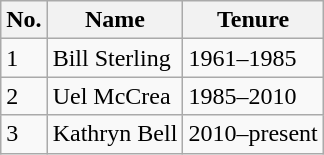<table class="wikitable">
<tr>
<th>No.</th>
<th>Name</th>
<th>Tenure</th>
</tr>
<tr>
<td>1</td>
<td>Bill Sterling</td>
<td>1961–1985</td>
</tr>
<tr>
<td>2</td>
<td>Uel McCrea</td>
<td>1985–2010</td>
</tr>
<tr>
<td>3</td>
<td>Kathryn Bell</td>
<td>2010–present</td>
</tr>
</table>
